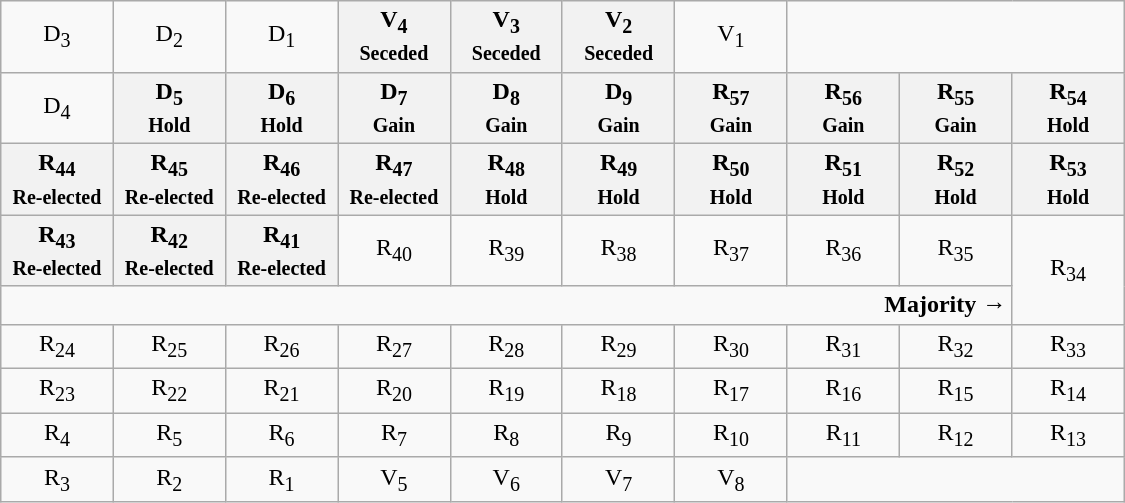<table class="wikitable" style="text-align:center" width=750px>
<tr>
<td>D<sub>3</sub></td>
<td>D<sub>2</sub></td>
<td>D<sub>1</sub></td>
<th>V<sub>4</sub><br><small>Seceded</small></th>
<th>V<sub>3</sub><br><small>Seceded</small></th>
<th>V<sub>2</sub><br><small>Seceded</small></th>
<td>V<sub>1</sub></td>
<td colspan=3></td>
</tr>
<tr>
<td width=50px >D<sub>4</sub></td>
<th width=50px >D<sub>5</sub><br><small>Hold</small></th>
<th width=50px >D<sub>6</sub><br><small>Hold</small></th>
<th width=50px >D<sub>7</sub><br><small>Gain</small></th>
<th width=50px >D<sub>8</sub><br><small>Gain</small></th>
<th width=50px >D<sub>9</sub><br><small>Gain</small></th>
<th width=50px >R<sub>57</sub><br><small>Gain</small></th>
<th width=50px >R<sub>56</sub><br><small>Gain</small></th>
<th width=50px >R<sub>55</sub><br><small>Gain</small></th>
<th width=50px >R<sub>54</sub><br><small>Hold</small></th>
</tr>
<tr>
<th>R<sub>44</sub><br><small>Re-elected</small></th>
<th>R<sub>45</sub><br><small>Re-elected</small></th>
<th>R<sub>46</sub><br><small>Re-elected</small></th>
<th>R<sub>47</sub><br><small>Re-elected</small></th>
<th>R<sub>48</sub><br><small>Hold</small></th>
<th>R<sub>49</sub><br><small>Hold</small></th>
<th>R<sub>50</sub><br><small>Hold</small></th>
<th>R<sub>51</sub><br><small>Hold</small></th>
<th>R<sub>52</sub><br><small>Hold</small></th>
<th>R<sub>53</sub><br><small>Hold</small></th>
</tr>
<tr>
<th>R<sub>43</sub><br><small>Re-elected</small></th>
<th>R<sub>42</sub><br><small>Re-elected</small></th>
<th>R<sub>41</sub><br><small>Re-elected</small></th>
<td>R<sub>40</sub></td>
<td>R<sub>39</sub></td>
<td>R<sub>38</sub></td>
<td>R<sub>37</sub></td>
<td>R<sub>36</sub></td>
<td>R<sub>35</sub></td>
<td rowspan=2 >R<sub>34</sub></td>
</tr>
<tr>
<td colspan=9 align=right><strong>Majority →</strong></td>
</tr>
<tr>
<td>R<sub>24</sub></td>
<td>R<sub>25</sub></td>
<td>R<sub>26</sub></td>
<td>R<sub>27</sub></td>
<td>R<sub>28</sub></td>
<td>R<sub>29</sub></td>
<td>R<sub>30</sub></td>
<td>R<sub>31</sub></td>
<td>R<sub>32</sub></td>
<td>R<sub>33</sub></td>
</tr>
<tr>
<td>R<sub>23</sub></td>
<td>R<sub>22</sub></td>
<td>R<sub>21</sub></td>
<td>R<sub>20</sub></td>
<td>R<sub>19</sub></td>
<td>R<sub>18</sub></td>
<td>R<sub>17</sub></td>
<td>R<sub>16</sub></td>
<td>R<sub>15</sub></td>
<td>R<sub>14</sub></td>
</tr>
<tr>
<td>R<sub>4</sub></td>
<td>R<sub>5</sub></td>
<td>R<sub>6</sub></td>
<td>R<sub>7</sub></td>
<td>R<sub>8</sub></td>
<td>R<sub>9</sub></td>
<td>R<sub>10</sub></td>
<td>R<sub>11</sub></td>
<td>R<sub>12</sub></td>
<td>R<sub>13</sub></td>
</tr>
<tr>
<td>R<sub>3</sub></td>
<td>R<sub>2</sub></td>
<td>R<sub>1</sub></td>
<td>V<sub>5</sub></td>
<td>V<sub>6</sub></td>
<td>V<sub>7</sub></td>
<td>V<sub>8</sub></td>
<td colspan=3></td>
</tr>
</table>
